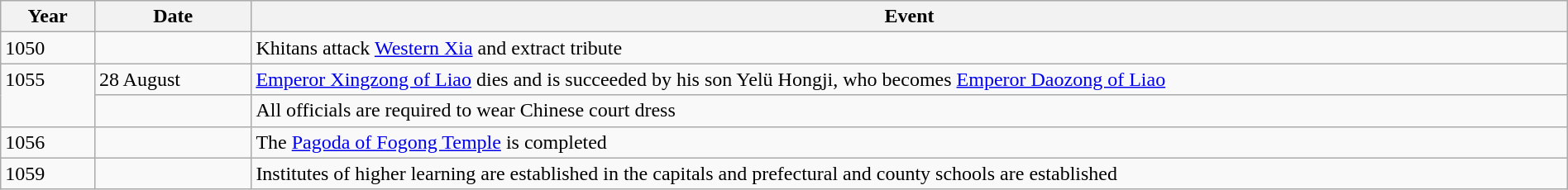<table class="wikitable" width="100%">
<tr>
<th style="width:6%">Year</th>
<th style="width:10%">Date</th>
<th>Event</th>
</tr>
<tr>
<td>1050</td>
<td></td>
<td>Khitans attack <a href='#'>Western Xia</a> and extract tribute</td>
</tr>
<tr>
<td rowspan="2" valign="top">1055</td>
<td>28 August</td>
<td><a href='#'>Emperor Xingzong of Liao</a> dies and is succeeded by his son Yelü Hongji, who becomes <a href='#'>Emperor Daozong of Liao</a></td>
</tr>
<tr>
<td></td>
<td>All officials are required to wear Chinese court dress</td>
</tr>
<tr>
<td>1056</td>
<td></td>
<td>The <a href='#'>Pagoda of Fogong Temple</a> is completed</td>
</tr>
<tr>
<td>1059</td>
<td></td>
<td>Institutes of higher learning are established in the capitals and prefectural and county schools are established</td>
</tr>
</table>
